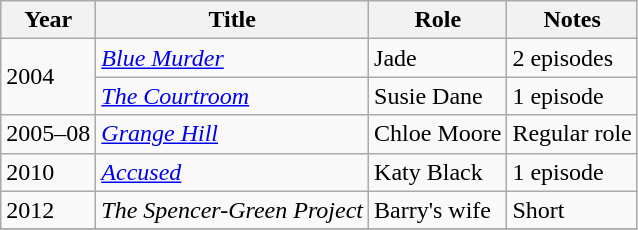<table class="wikitable">
<tr>
<th>Year</th>
<th>Title</th>
<th>Role</th>
<th>Notes</th>
</tr>
<tr>
<td rowspan="2">2004</td>
<td><em><a href='#'>Blue Murder</a></em></td>
<td>Jade</td>
<td rowspan="1">2 episodes</td>
</tr>
<tr>
<td><em><a href='#'>The Courtroom</a></em></td>
<td>Susie Dane</td>
<td>1 episode</td>
</tr>
<tr>
<td>2005–08</td>
<td><em><a href='#'>Grange Hill</a></em></td>
<td>Chloe Moore</td>
<td>Regular role</td>
</tr>
<tr>
<td>2010</td>
<td><em><a href='#'>Accused</a></em></td>
<td>Katy Black</td>
<td>1 episode</td>
</tr>
<tr>
<td>2012</td>
<td><em>The Spencer-Green Project</em></td>
<td>Barry's wife</td>
<td>Short</td>
</tr>
<tr>
</tr>
</table>
